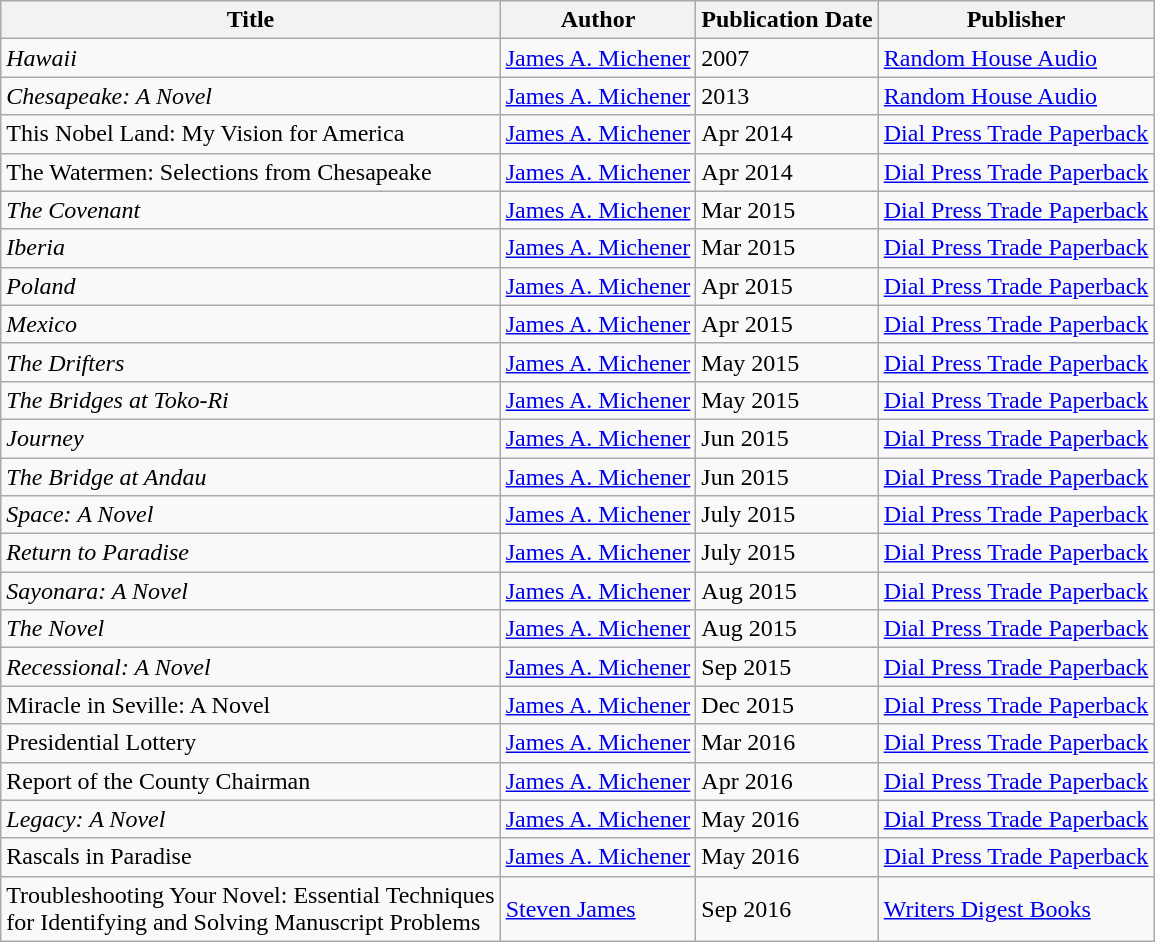<table class="wikitable">
<tr>
<th>Title</th>
<th>Author</th>
<th>Publication Date</th>
<th>Publisher</th>
</tr>
<tr>
<td><em>Hawaii</em></td>
<td><a href='#'>James A. Michener</a></td>
<td>2007</td>
<td><a href='#'>Random House Audio</a></td>
</tr>
<tr>
<td><em>Chesapeake: A Novel</em></td>
<td><a href='#'>James A. Michener</a></td>
<td>2013</td>
<td><a href='#'>Random House Audio</a></td>
</tr>
<tr>
<td>This Nobel Land: My Vision for America</td>
<td><a href='#'>James A. Michener</a></td>
<td>Apr 2014</td>
<td><a href='#'>Dial Press Trade Paperback</a></td>
</tr>
<tr>
<td>The Watermen: Selections from Chesapeake</td>
<td><a href='#'>James A. Michener</a></td>
<td>Apr 2014</td>
<td><a href='#'>Dial Press Trade Paperback</a></td>
</tr>
<tr>
<td><em>The Covenant</em></td>
<td><a href='#'>James A. Michener</a></td>
<td>Mar 2015</td>
<td><a href='#'>Dial Press Trade Paperback</a></td>
</tr>
<tr>
<td><em>Iberia</em></td>
<td><a href='#'>James A. Michener</a></td>
<td>Mar 2015</td>
<td><a href='#'>Dial Press Trade Paperback</a></td>
</tr>
<tr>
<td><em>Poland</em></td>
<td><a href='#'>James A. Michener</a></td>
<td>Apr 2015</td>
<td><a href='#'>Dial Press Trade Paperback</a></td>
</tr>
<tr>
<td><em>Mexico</em></td>
<td><a href='#'>James A. Michener</a></td>
<td>Apr 2015</td>
<td><a href='#'>Dial Press Trade Paperback</a></td>
</tr>
<tr>
<td><em>The Drifters</em></td>
<td><a href='#'>James A. Michener</a></td>
<td>May 2015</td>
<td><a href='#'>Dial Press Trade Paperback</a></td>
</tr>
<tr>
<td><em>The Bridges at Toko-Ri</em></td>
<td><a href='#'>James A. Michener</a></td>
<td>May 2015</td>
<td><a href='#'>Dial Press Trade Paperback</a></td>
</tr>
<tr>
<td><em>Journey</em></td>
<td><a href='#'>James A. Michener</a></td>
<td>Jun 2015</td>
<td><a href='#'>Dial Press Trade Paperback</a></td>
</tr>
<tr>
<td><em>The Bridge at Andau</em></td>
<td><a href='#'>James A. Michener</a></td>
<td>Jun 2015</td>
<td><a href='#'>Dial Press Trade Paperback</a></td>
</tr>
<tr>
<td><em>Space: A Novel</em></td>
<td><a href='#'>James A. Michener</a></td>
<td>July 2015</td>
<td><a href='#'>Dial Press Trade Paperback</a></td>
</tr>
<tr>
<td><em>Return to Paradise</em></td>
<td><a href='#'>James A. Michener</a></td>
<td>July 2015</td>
<td><a href='#'>Dial Press Trade Paperback</a></td>
</tr>
<tr>
<td><em>Sayonara: A Novel</em></td>
<td><a href='#'>James A. Michener</a></td>
<td>Aug 2015</td>
<td><a href='#'>Dial Press Trade Paperback</a></td>
</tr>
<tr>
<td><em>The Novel</em></td>
<td><a href='#'>James A. Michener</a></td>
<td>Aug 2015</td>
<td><a href='#'>Dial Press Trade Paperback</a></td>
</tr>
<tr>
<td><em>Recessional: A Novel</em></td>
<td><a href='#'>James A. Michener</a></td>
<td>Sep 2015</td>
<td><a href='#'>Dial Press Trade Paperback</a></td>
</tr>
<tr>
<td>Miracle in Seville: A Novel</td>
<td><a href='#'>James A. Michener</a></td>
<td>Dec 2015</td>
<td><a href='#'>Dial Press Trade Paperback</a></td>
</tr>
<tr>
<td>Presidential Lottery</td>
<td><a href='#'>James A. Michener</a></td>
<td>Mar 2016</td>
<td><a href='#'>Dial Press Trade Paperback</a></td>
</tr>
<tr>
<td>Report of the County Chairman</td>
<td><a href='#'>James A. Michener</a></td>
<td>Apr 2016</td>
<td><a href='#'>Dial Press Trade Paperback</a></td>
</tr>
<tr>
<td><em>Legacy: A Novel</em></td>
<td><a href='#'>James A. Michener</a></td>
<td>May 2016</td>
<td><a href='#'>Dial Press Trade Paperback</a></td>
</tr>
<tr>
<td>Rascals in Paradise</td>
<td><a href='#'>James A. Michener</a></td>
<td>May 2016</td>
<td><a href='#'>Dial Press Trade Paperback</a></td>
</tr>
<tr>
<td>Troubleshooting Your Novel: Essential Techniques<br>for Identifying and Solving Manuscript Problems</td>
<td><a href='#'>Steven James</a></td>
<td>Sep 2016</td>
<td><a href='#'>Writers Digest Books</a></td>
</tr>
</table>
